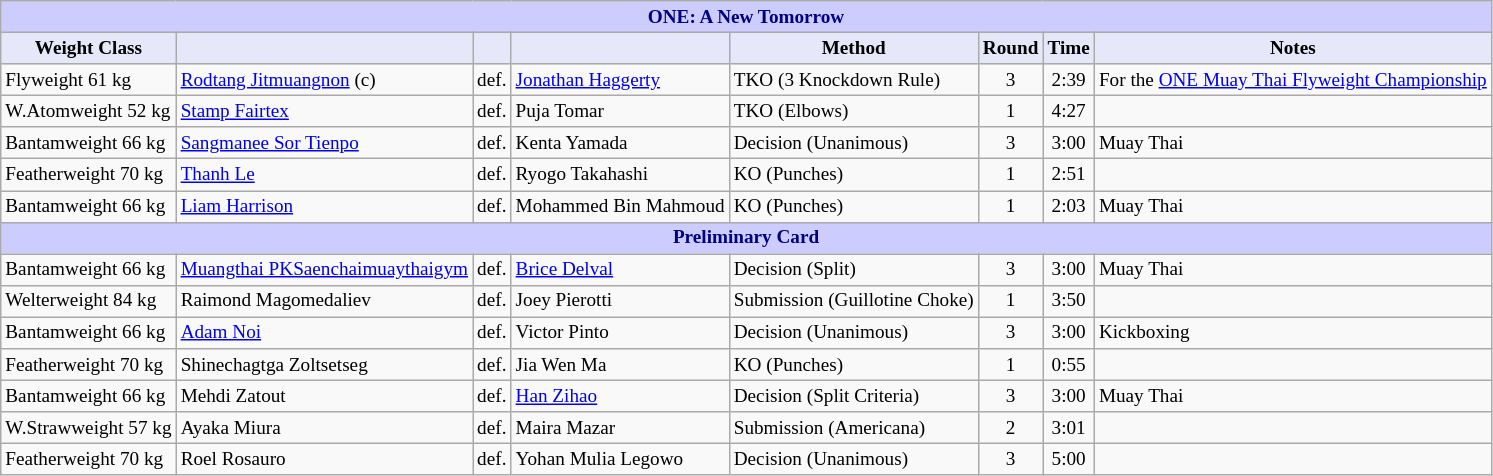<table class="wikitable" style="font-size: 80%;">
<tr>
<th colspan="8" style="background-color: #ccf; color: #000080; text-align: center;"><strong>ONE: A New Tomorrow</strong></th>
</tr>
<tr>
<th colspan="1" style="background-color: #E6E8FA; color: #000000; text-align: center;">Weight Class</th>
<th colspan="1" style="background-color: #E6E8FA; color: #000000; text-align: center;"></th>
<th colspan="1" style="background-color: #E6E8FA; color: #000000; text-align: center;"></th>
<th colspan="1" style="background-color: #E6E8FA; color: #000000; text-align: center;"></th>
<th colspan="1" style="background-color: #E6E8FA; color: #000000; text-align: center;">Method</th>
<th colspan="1" style="background-color: #E6E8FA; color: #000000; text-align: center;">Round</th>
<th colspan="1" style="background-color: #E6E8FA; color: #000000; text-align: center;">Time</th>
<th colspan="1" style="background-color: #E6E8FA; color: #000000; text-align: center;">Notes</th>
</tr>
<tr>
<td>Flyweight 61 kg</td>
<td> <a href='#'>Rodtang Jitmuangnon</a> (c)</td>
<td>def.</td>
<td> <a href='#'>Jonathan Haggerty</a></td>
<td>TKO (3 Knockdown Rule)</td>
<td align=center>3</td>
<td align=center>2:39</td>
<td>For the <a href='#'>ONE Muay Thai Flyweight Championship</a></td>
</tr>
<tr>
<td>W.Atomweight 52 kg</td>
<td> <a href='#'>Stamp Fairtex</a></td>
<td>def.</td>
<td> Puja Tomar</td>
<td>TKO (Elbows)</td>
<td align=center>1</td>
<td align=center>4:27</td>
<td></td>
</tr>
<tr>
<td>Bantamweight 66 kg</td>
<td> <a href='#'>Sangmanee Sor Tienpo</a></td>
<td>def.</td>
<td> Kenta Yamada</td>
<td>Decision (Unanimous)</td>
<td align=center>3</td>
<td align=center>3:00</td>
<td>Muay Thai</td>
</tr>
<tr>
<td>Featherweight 70 kg</td>
<td> <a href='#'>Thanh Le</a></td>
<td>def.</td>
<td> Ryogo Takahashi</td>
<td>KO (Punches)</td>
<td align=center>1</td>
<td align=center>2:51</td>
<td></td>
</tr>
<tr>
<td>Bantamweight 66 kg</td>
<td> <a href='#'>Liam Harrison</a></td>
<td>def.</td>
<td> Mohammed Bin Mahmoud</td>
<td>KO (Punches)</td>
<td align=center>1</td>
<td align=center>2:03</td>
<td>Muay Thai</td>
</tr>
<tr>
<th colspan="8" style="background-color: #ccf; color: #000080; text-align: center;"><strong>Preliminary Card</strong></th>
</tr>
<tr>
<td>Bantamweight 66 kg</td>
<td> <a href='#'>Muangthai PKSaenchaimuaythaigym</a></td>
<td>def.</td>
<td> <a href='#'>Brice Delval</a></td>
<td>Decision (Split)</td>
<td align=center>3</td>
<td align=center>3:00</td>
<td>Muay Thai</td>
</tr>
<tr>
<td>Welterweight 84 kg</td>
<td> Raimond Magomedaliev</td>
<td>def.</td>
<td> Joey Pierotti</td>
<td>Submission (Guillotine Choke)</td>
<td align=center>1</td>
<td align=center>3:50</td>
<td></td>
</tr>
<tr>
<td>Bantamweight 66 kg</td>
<td> <a href='#'>Adam Noi</a></td>
<td>def.</td>
<td> Victor Pinto</td>
<td>Decision (Unanimous)</td>
<td align=center>3</td>
<td align=center>3:00</td>
<td>Kickboxing</td>
</tr>
<tr>
<td>Featherweight 70 kg</td>
<td> Shinechagtga Zoltsetseg</td>
<td>def.</td>
<td> Jia Wen Ma</td>
<td>KO (Punches)</td>
<td align=center>1</td>
<td align=center>0:55</td>
<td></td>
</tr>
<tr>
<td>Bantamweight 66 kg</td>
<td> Mehdi Zatout</td>
<td>def.</td>
<td> <a href='#'>Han Zihao</a></td>
<td>Decision (Split Criteria)</td>
<td align=center>3</td>
<td align=center>3:00</td>
<td>Muay Thai</td>
</tr>
<tr>
<td>W.Strawweight 57 kg</td>
<td> Ayaka Miura</td>
<td>def.</td>
<td> Maira Mazar</td>
<td>Submission (Americana)</td>
<td align=center>2</td>
<td align=center>3:01</td>
<td></td>
</tr>
<tr>
<td>Featherweight 70 kg</td>
<td> Roel Rosauro</td>
<td>def.</td>
<td> Yohan Mulia Legowo</td>
<td>Decision (Unanimous)</td>
<td align=center>3</td>
<td align=center>5:00</td>
<td></td>
</tr>
</table>
